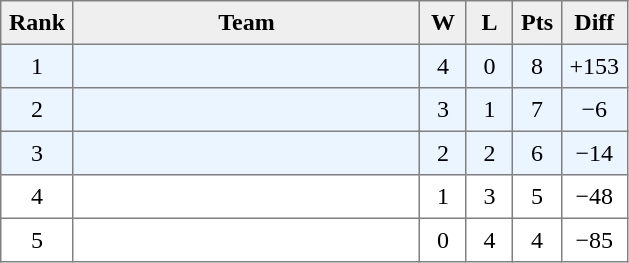<table style=border-collapse:collapse border=1 cellspacing=0 cellpadding=5>
<tr align=center bgcolor=#efefef>
<th width=20>Rank</th>
<th width=220>Team</th>
<th width=20>W</th>
<th width=20>L</th>
<th width=20>Pts</th>
<th width=25>Diff</th>
</tr>
<tr align=center bgcolor=#EBF5FF>
<td>1</td>
<td align=left></td>
<td>4</td>
<td>0</td>
<td>8</td>
<td>+153</td>
</tr>
<tr align=center bgcolor=#EBF5FF>
<td>2</td>
<td align=left></td>
<td>3</td>
<td>1</td>
<td>7</td>
<td>−6</td>
</tr>
<tr align=center bgcolor=#EBF5FF>
<td>3</td>
<td align=left></td>
<td>2</td>
<td>2</td>
<td>6</td>
<td>−14</td>
</tr>
<tr align=center>
<td>4</td>
<td align=left></td>
<td>1</td>
<td>3</td>
<td>5</td>
<td>−48</td>
</tr>
<tr align=center>
<td>5</td>
<td align=left></td>
<td>0</td>
<td>4</td>
<td>4</td>
<td>−85</td>
</tr>
</table>
